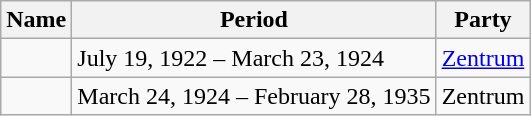<table class="wikitable">
<tr>
<th>Name</th>
<th>Period</th>
<th>Party</th>
</tr>
<tr>
<td></td>
<td>July 19, 1922 – March 23, 1924</td>
<td><a href='#'>Zentrum</a></td>
</tr>
<tr>
<td></td>
<td>March 24, 1924 – February 28, 1935</td>
<td>Zentrum</td>
</tr>
</table>
